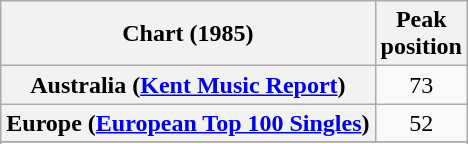<table class="wikitable sortable plainrowheaders" style="text-align:center">
<tr>
<th>Chart (1985)</th>
<th>Peak<br>position</th>
</tr>
<tr>
<th scope="row">Australia (<a href='#'>Kent Music Report</a>)</th>
<td style="text-align:center;">73</td>
</tr>
<tr>
<th scope="row">Europe (<a href='#'>European Top 100 Singles</a>)</th>
<td style="text-align:center;">52</td>
</tr>
<tr>
</tr>
<tr>
</tr>
</table>
